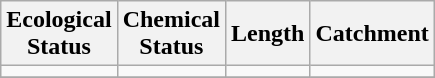<table class="wikitable">
<tr>
<th>Ecological<br>Status</th>
<th>Chemical<br>Status</th>
<th>Length</th>
<th>Catchment</th>
</tr>
<tr Brook>
<td></td>
<td></td>
<td></td>
<td></td>
</tr>
<tr>
</tr>
</table>
